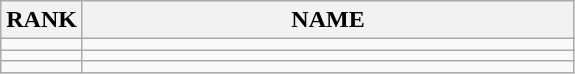<table class="wikitable">
<tr>
<th>RANK</th>
<th style="width: 20em">NAME</th>
</tr>
<tr>
<td align="center"></td>
<td></td>
</tr>
<tr>
<td align="center"></td>
<td></td>
</tr>
<tr>
<td align="center"></td>
<td></td>
</tr>
</table>
